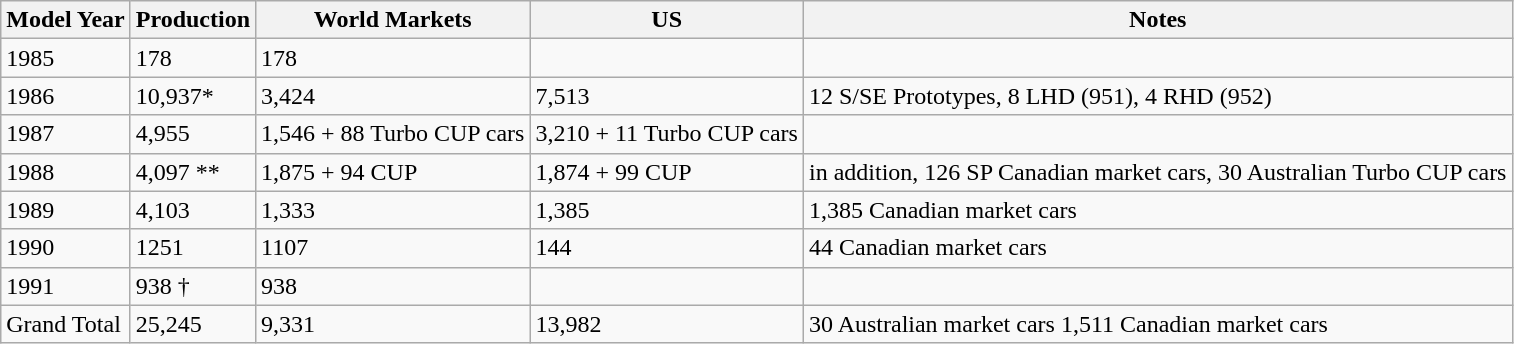<table class="wikitable">
<tr>
<th>Model Year</th>
<th>Production</th>
<th>World Markets</th>
<th>US</th>
<th>Notes</th>
</tr>
<tr>
<td>1985</td>
<td>178</td>
<td>178</td>
<td> </td>
<td> </td>
</tr>
<tr>
<td>1986</td>
<td>10,937*</td>
<td>3,424</td>
<td>7,513</td>
<td>12 S/SE Prototypes, 8 LHD (951), 4 RHD (952)</td>
</tr>
<tr>
<td>1987</td>
<td>4,955</td>
<td>1,546 + 88 Turbo CUP cars</td>
<td>3,210 + 11 Turbo CUP cars</td>
<td> </td>
</tr>
<tr>
<td>1988</td>
<td>4,097 **</td>
<td>1,875 + 94 CUP</td>
<td>1,874 + 99 CUP</td>
<td>in addition, 126 SP Canadian market cars, 30 Australian Turbo CUP cars</td>
</tr>
<tr>
<td>1989</td>
<td>4,103</td>
<td>1,333</td>
<td>1,385</td>
<td>1,385 Canadian market cars</td>
</tr>
<tr>
<td>1990</td>
<td>1251</td>
<td>1107</td>
<td>144</td>
<td>44 Canadian market cars</td>
</tr>
<tr>
<td>1991</td>
<td>938 †</td>
<td>938</td>
<td> </td>
<td> </td>
</tr>
<tr>
<td>Grand Total</td>
<td>25,245</td>
<td>9,331</td>
<td>13,982</td>
<td>30 Australian market cars 1,511 Canadian market cars</td>
</tr>
</table>
